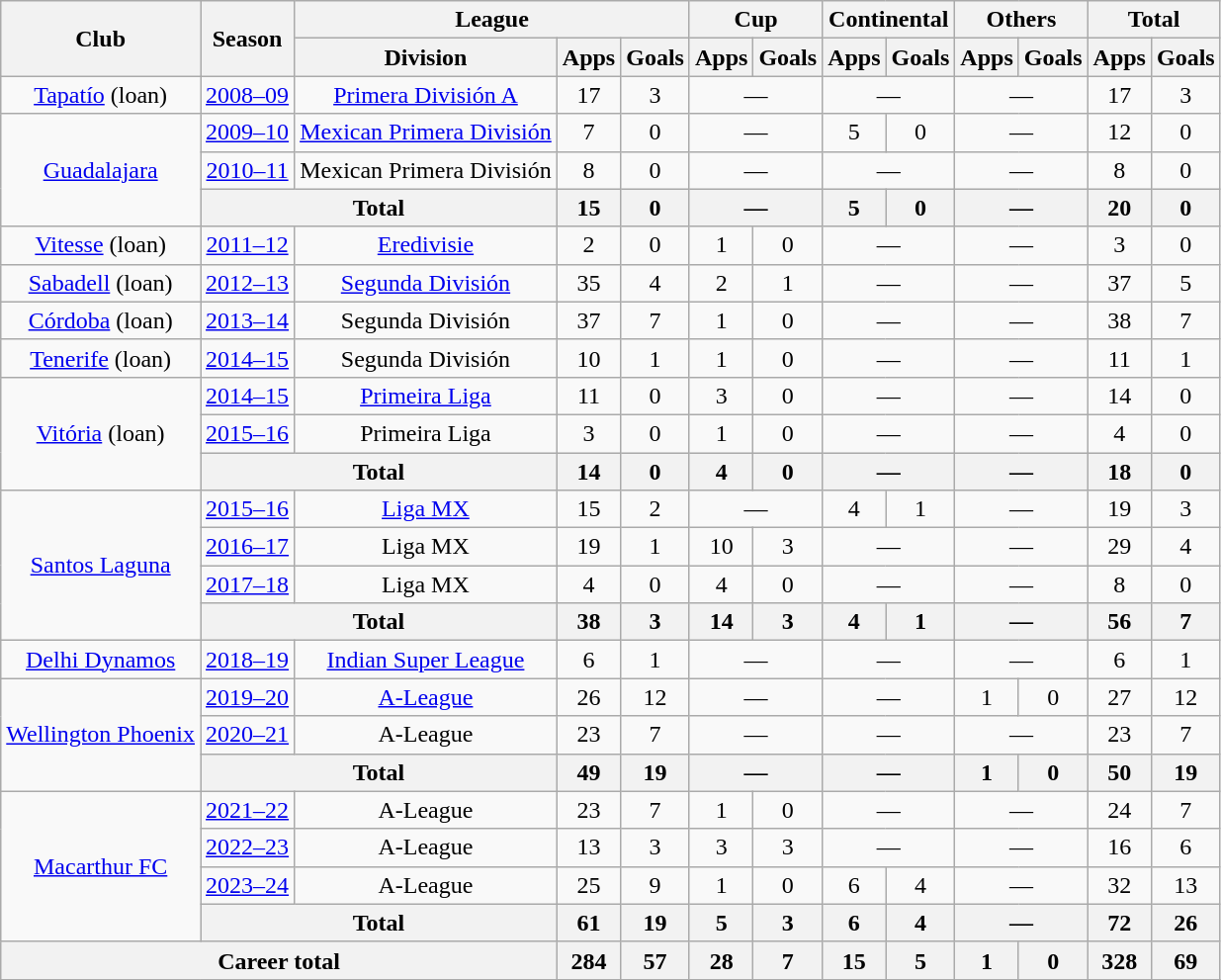<table class="wikitable" style="text-align:center">
<tr>
<th rowspan="2">Club</th>
<th rowspan="2">Season</th>
<th colspan="3">League</th>
<th colspan="2">Cup</th>
<th colspan="2">Continental</th>
<th colspan="2">Others</th>
<th colspan="2">Total</th>
</tr>
<tr>
<th>Division</th>
<th>Apps</th>
<th>Goals</th>
<th>Apps</th>
<th>Goals</th>
<th>Apps</th>
<th>Goals</th>
<th>Apps</th>
<th>Goals</th>
<th>Apps</th>
<th>Goals</th>
</tr>
<tr>
<td><a href='#'>Tapatío</a> (loan)</td>
<td><a href='#'>2008–09</a></td>
<td><a href='#'>Primera División A</a></td>
<td>17</td>
<td>3</td>
<td colspan="2">—</td>
<td colspan="2">—</td>
<td colspan="2">—</td>
<td>17</td>
<td>3</td>
</tr>
<tr>
<td rowspan="3"><a href='#'>Guadalajara</a></td>
<td><a href='#'>2009–10</a></td>
<td><a href='#'>Mexican Primera División</a></td>
<td>7</td>
<td>0</td>
<td colspan="2">—</td>
<td>5</td>
<td>0</td>
<td colspan="2">—</td>
<td>12</td>
<td>0</td>
</tr>
<tr>
<td><a href='#'>2010–11</a></td>
<td>Mexican Primera División</td>
<td>8</td>
<td>0</td>
<td colspan="2">—</td>
<td colspan="2">—</td>
<td colspan="2">—</td>
<td>8</td>
<td>0</td>
</tr>
<tr>
<th colspan="2">Total</th>
<th>15</th>
<th>0</th>
<th colspan="2">—</th>
<th>5</th>
<th>0</th>
<th colspan="2">—</th>
<th>20</th>
<th>0</th>
</tr>
<tr>
<td><a href='#'>Vitesse</a> (loan)</td>
<td><a href='#'>2011–12</a></td>
<td><a href='#'>Eredivisie</a></td>
<td>2</td>
<td>0</td>
<td>1</td>
<td>0</td>
<td colspan="2">—</td>
<td colspan="2">—</td>
<td>3</td>
<td>0</td>
</tr>
<tr>
<td><a href='#'>Sabadell</a> (loan)</td>
<td><a href='#'>2012–13</a></td>
<td><a href='#'>Segunda División</a></td>
<td>35</td>
<td>4</td>
<td>2</td>
<td>1</td>
<td colspan="2">—</td>
<td colspan="2">—</td>
<td>37</td>
<td>5</td>
</tr>
<tr>
<td><a href='#'>Córdoba</a> (loan)</td>
<td><a href='#'>2013–14</a></td>
<td>Segunda División</td>
<td>37</td>
<td>7</td>
<td>1</td>
<td>0</td>
<td colspan="2">—</td>
<td colspan="2">—</td>
<td>38</td>
<td>7</td>
</tr>
<tr>
<td><a href='#'>Tenerife</a> (loan)</td>
<td><a href='#'>2014–15</a></td>
<td>Segunda División</td>
<td>10</td>
<td>1</td>
<td>1</td>
<td>0</td>
<td colspan="2">—</td>
<td colspan="2">—</td>
<td>11</td>
<td>1</td>
</tr>
<tr>
<td rowspan="3"><a href='#'>Vitória</a> (loan)</td>
<td><a href='#'>2014–15</a></td>
<td><a href='#'>Primeira Liga</a></td>
<td>11</td>
<td>0</td>
<td>3</td>
<td>0</td>
<td colspan="2">—</td>
<td colspan="2">—</td>
<td>14</td>
<td>0</td>
</tr>
<tr>
<td><a href='#'>2015–16</a></td>
<td>Primeira Liga</td>
<td>3</td>
<td>0</td>
<td>1</td>
<td>0</td>
<td colspan="2">—</td>
<td colspan="2">—</td>
<td>4</td>
<td>0</td>
</tr>
<tr>
<th colspan="2">Total</th>
<th>14</th>
<th>0</th>
<th>4</th>
<th>0</th>
<th colspan="2">—</th>
<th colspan="2">—</th>
<th>18</th>
<th>0</th>
</tr>
<tr>
<td rowspan="4"><a href='#'>Santos Laguna</a></td>
<td><a href='#'>2015–16</a></td>
<td><a href='#'>Liga MX</a></td>
<td>15</td>
<td>2</td>
<td colspan="2">—</td>
<td>4</td>
<td>1</td>
<td colspan="2">—</td>
<td>19</td>
<td>3</td>
</tr>
<tr>
<td><a href='#'>2016–17</a></td>
<td>Liga MX</td>
<td>19</td>
<td>1</td>
<td>10</td>
<td>3</td>
<td colspan="2">—</td>
<td colspan="2">—</td>
<td>29</td>
<td>4</td>
</tr>
<tr>
<td><a href='#'>2017–18</a></td>
<td>Liga MX</td>
<td>4</td>
<td>0</td>
<td>4</td>
<td>0</td>
<td colspan="2">—</td>
<td colspan="2">—</td>
<td>8</td>
<td>0</td>
</tr>
<tr>
<th colspan="2">Total</th>
<th>38</th>
<th>3</th>
<th>14</th>
<th>3</th>
<th>4</th>
<th>1</th>
<th colspan="2">—</th>
<th>56</th>
<th>7</th>
</tr>
<tr>
<td><a href='#'>Delhi Dynamos</a></td>
<td><a href='#'>2018–19</a></td>
<td><a href='#'>Indian Super League</a></td>
<td>6</td>
<td>1</td>
<td colspan="2">—</td>
<td colspan="2">—</td>
<td colspan="2">—</td>
<td>6</td>
<td>1</td>
</tr>
<tr>
<td rowspan="3"><a href='#'>Wellington Phoenix</a></td>
<td><a href='#'>2019–20</a></td>
<td><a href='#'>A-League</a></td>
<td>26</td>
<td>12</td>
<td colspan="2">—</td>
<td colspan="2">—</td>
<td>1</td>
<td>0</td>
<td>27</td>
<td>12</td>
</tr>
<tr>
<td><a href='#'>2020–21</a></td>
<td>A-League</td>
<td>23</td>
<td>7</td>
<td colspan="2">—</td>
<td colspan="2">—</td>
<td colspan="2">—</td>
<td>23</td>
<td>7</td>
</tr>
<tr>
<th colspan="2">Total</th>
<th>49</th>
<th>19</th>
<th colspan="2">—</th>
<th colspan="2">—</th>
<th>1</th>
<th>0</th>
<th>50</th>
<th>19</th>
</tr>
<tr>
<td rowspan="4"><a href='#'>Macarthur FC</a></td>
<td><a href='#'>2021–22</a></td>
<td>A-League</td>
<td>23</td>
<td>7</td>
<td>1</td>
<td>0</td>
<td colspan="2">—</td>
<td colspan="2">—</td>
<td>24</td>
<td>7</td>
</tr>
<tr>
<td><a href='#'>2022–23</a></td>
<td>A-League</td>
<td>13</td>
<td>3</td>
<td>3</td>
<td>3</td>
<td colspan="2">—</td>
<td colspan="2">—</td>
<td>16</td>
<td>6</td>
</tr>
<tr>
<td><a href='#'>2023–24</a></td>
<td>A-League</td>
<td>25</td>
<td>9</td>
<td>1</td>
<td>0</td>
<td>6</td>
<td>4</td>
<td colspan="2">—</td>
<td>32</td>
<td>13</td>
</tr>
<tr>
<th colspan="2">Total</th>
<th>61</th>
<th>19</th>
<th>5</th>
<th>3</th>
<th>6</th>
<th>4</th>
<th colspan="2">—</th>
<th>72</th>
<th>26</th>
</tr>
<tr>
<th colspan="3">Career total</th>
<th>284</th>
<th>57</th>
<th>28</th>
<th>7</th>
<th>15</th>
<th>5</th>
<th>1</th>
<th>0</th>
<th>328</th>
<th>69</th>
</tr>
<tr>
</tr>
</table>
